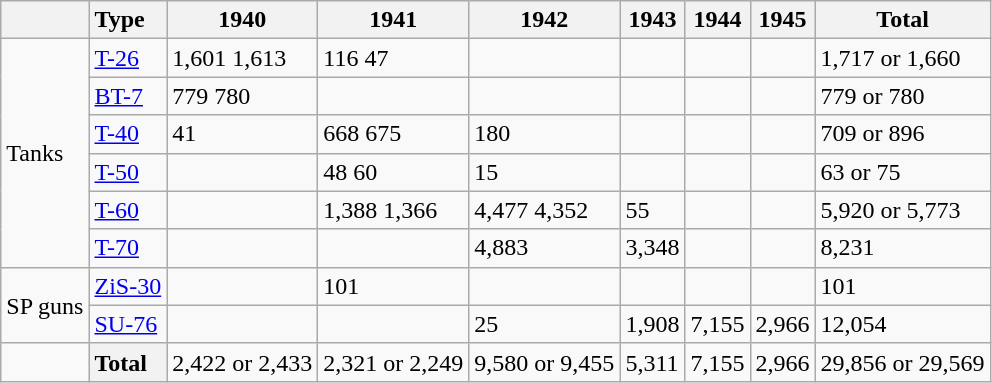<table class="wikitable">
<tr>
<th></th>
<th style="text-align:left;">Type</th>
<th>1940</th>
<th>1941</th>
<th>1942</th>
<th>1943</th>
<th>1944</th>
<th>1945</th>
<th>Total</th>
</tr>
<tr>
<td rowspan=6 align=left>Tanks</td>
<td style="text-align:left;"><a href='#'>T-26</a></td>
<td>1,601 1,613</td>
<td>116 47</td>
<td></td>
<td></td>
<td></td>
<td></td>
<td>1,717 or 1,660</td>
</tr>
<tr>
<td style="text-align:left;"><a href='#'>BT-7</a></td>
<td>779 780</td>
<td></td>
<td></td>
<td></td>
<td></td>
<td></td>
<td>779 or 780</td>
</tr>
<tr>
<td style="text-align:left;"><a href='#'>T-40</a></td>
<td>41</td>
<td>668 675</td>
<td>180</td>
<td></td>
<td></td>
<td></td>
<td>709 or 896</td>
</tr>
<tr>
<td style="text-align:left;"><a href='#'>T-50</a></td>
<td></td>
<td>48 60</td>
<td>15</td>
<td></td>
<td></td>
<td></td>
<td>63 or 75</td>
</tr>
<tr>
<td style="text-align:left;"><a href='#'>T-60</a></td>
<td></td>
<td>1,388 1,366</td>
<td>4,477 4,352</td>
<td>55</td>
<td></td>
<td></td>
<td>5,920 or 5,773</td>
</tr>
<tr>
<td style="text-align:left;"><a href='#'>T-70</a></td>
<td></td>
<td></td>
<td>4,883</td>
<td>3,348</td>
<td></td>
<td></td>
<td>8,231</td>
</tr>
<tr style="border-top:1px solid #999;">
<td rowspan=2 align=left>SP guns</td>
<td style="text-align:left;"><a href='#'>ZiS-30</a></td>
<td></td>
<td>101</td>
<td></td>
<td></td>
<td></td>
<td></td>
<td>101</td>
</tr>
<tr>
<td style="text-align:left;"><a href='#'>SU-76</a></td>
<td></td>
<td></td>
<td>25</td>
<td>1,908</td>
<td>7,155</td>
<td>2,966</td>
<td>12,054</td>
</tr>
<tr style="border-top:1px solid #999;">
<td></td>
<th style="text-align:left;">Total</th>
<td>2,422 or 2,433</td>
<td>2,321 or 2,249</td>
<td>9,580 or 9,455</td>
<td>5,311</td>
<td>7,155</td>
<td>2,966</td>
<td>29,856 or 29,569</td>
</tr>
</table>
